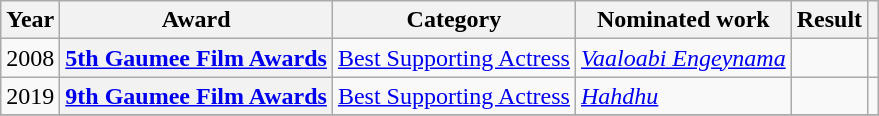<table class="wikitable plainrowheaders sortable">
<tr>
<th scope="col">Year</th>
<th scope="col">Award</th>
<th scope="col">Category</th>
<th scope="col">Nominated work</th>
<th scope="col">Result</th>
<th scope="col" class="unsortable"></th>
</tr>
<tr>
<td>2008</td>
<th scope="row"><a href='#'>5th Gaumee Film Awards</a></th>
<td><a href='#'>Best Supporting Actress</a></td>
<td><em><a href='#'>Vaaloabi Engeynama</a></em></td>
<td></td>
<td style="text-align:center;"></td>
</tr>
<tr>
<td>2019</td>
<th scope="row"><a href='#'>9th Gaumee Film Awards</a></th>
<td><a href='#'>Best Supporting Actress</a></td>
<td><em><a href='#'>Hahdhu</a></em></td>
<td></td>
<td style="text-align:center;"></td>
</tr>
<tr>
</tr>
</table>
